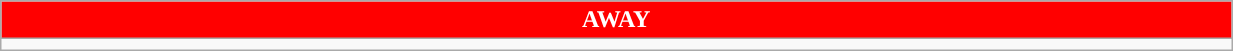<table class="wikitable collapsible collapsed" style="width:65%">
<tr>
<th colspan=16 ! style="color:#FFFFFF; background:#FF0000">AWAY</th>
</tr>
<tr>
<td></td>
</tr>
</table>
